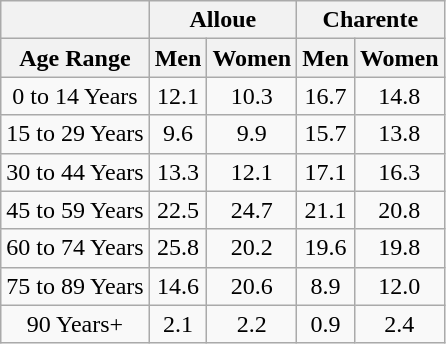<table class="wikitable" style="text-align:center;">
<tr>
<th></th>
<th colspan=2><strong>Alloue</strong></th>
<th colspan=2><strong>Charente</strong></th>
</tr>
<tr>
<th><strong>Age Range</strong></th>
<th><strong>Men</strong></th>
<th><strong>Women</strong></th>
<th><strong>Men</strong></th>
<th><strong>Women</strong></th>
</tr>
<tr>
<td>0 to 14 Years</td>
<td>12.1</td>
<td>10.3</td>
<td>16.7</td>
<td>14.8</td>
</tr>
<tr>
<td>15 to 29 Years</td>
<td>9.6</td>
<td>9.9</td>
<td>15.7</td>
<td>13.8</td>
</tr>
<tr>
<td>30 to 44 Years</td>
<td>13.3</td>
<td>12.1</td>
<td>17.1</td>
<td>16.3</td>
</tr>
<tr>
<td>45 to 59 Years</td>
<td>22.5</td>
<td>24.7</td>
<td>21.1</td>
<td>20.8</td>
</tr>
<tr>
<td>60 to 74 Years</td>
<td>25.8</td>
<td>20.2</td>
<td>19.6</td>
<td>19.8</td>
</tr>
<tr>
<td>75 to 89 Years</td>
<td>14.6</td>
<td>20.6</td>
<td>8.9</td>
<td>12.0</td>
</tr>
<tr>
<td>90 Years+</td>
<td>2.1</td>
<td>2.2</td>
<td>0.9</td>
<td>2.4</td>
</tr>
</table>
